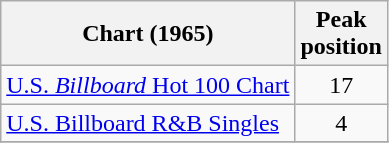<table class="wikitable">
<tr>
<th align="left">Chart (1965)</th>
<th align="center">Peak<br>position</th>
</tr>
<tr>
<td align="left"><a href='#'>U.S. <em>Billboard</em> Hot 100 Chart</a></td>
<td align="center">17</td>
</tr>
<tr>
<td align="left"><a href='#'>U.S. Billboard R&B Singles</a></td>
<td align="center">4</td>
</tr>
<tr>
</tr>
</table>
